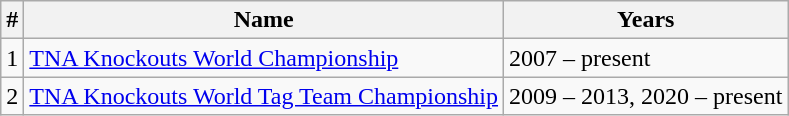<table class="wikitable">
<tr>
<th>#</th>
<th>Name</th>
<th>Years</th>
</tr>
<tr>
<td>1</td>
<td><a href='#'>TNA Knockouts World Championship</a></td>
<td>2007 – present</td>
</tr>
<tr>
<td>2</td>
<td><a href='#'>TNA Knockouts World Tag Team Championship</a></td>
<td>2009 – 2013, 2020 – present</td>
</tr>
</table>
